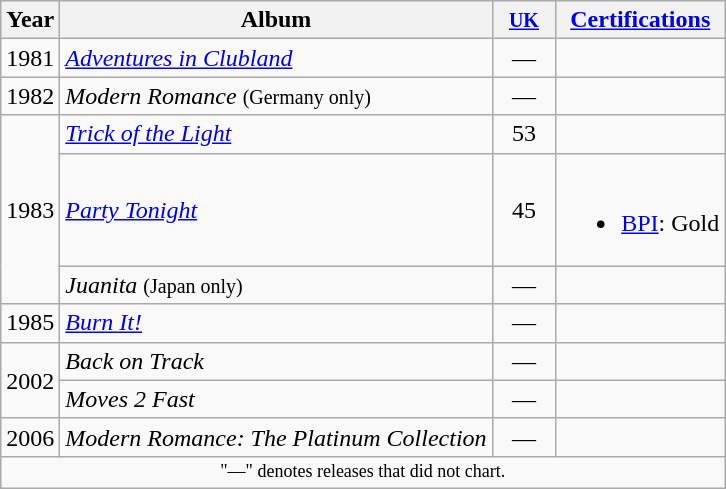<table class="wikitable">
<tr>
<th>Year</th>
<th>Album</th>
<th style="width:35px;"><small><a href='#'>UK</a></small><br></th>
<th><a href='#'>Certifications</a></th>
</tr>
<tr>
<td>1981</td>
<td><em><a href='#'>Adventures in Clubland</a></em></td>
<td align=center>—</td>
<td></td>
</tr>
<tr>
<td>1982</td>
<td><em>Modern Romance</em> <small>(Germany only)</small></td>
<td align=center>—</td>
<td></td>
</tr>
<tr>
<td rowspan="3">1983</td>
<td><em><a href='#'>Trick of the Light</a></em></td>
<td align=center>53</td>
<td></td>
</tr>
<tr>
<td><em><a href='#'>Party Tonight</a></em></td>
<td align=center>45</td>
<td><br><ul><li><a href='#'>BPI</a>: Gold</li></ul></td>
</tr>
<tr>
<td><em>Juanita</em> <small>(Japan only)</small></td>
<td align=center>—</td>
<td></td>
</tr>
<tr>
<td>1985</td>
<td><em><a href='#'>Burn It!</a></em></td>
<td align=center>—</td>
<td></td>
</tr>
<tr>
<td rowspan="2">2002</td>
<td><em>Back on Track</em></td>
<td align=center>—</td>
<td></td>
</tr>
<tr>
<td><em>Moves 2 Fast</em></td>
<td align=center>—</td>
<td></td>
</tr>
<tr>
<td>2006</td>
<td><em>Modern Romance: The Platinum Collection</em></td>
<td align=center>—</td>
<td></td>
</tr>
<tr>
<td colspan="4" style="text-align:center; font-size:9pt;">"—" denotes releases that did not chart.</td>
</tr>
</table>
